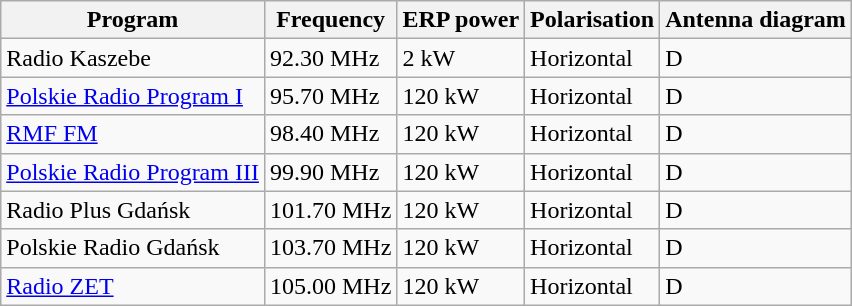<table class="wikitable">
<tr>
<th>Program</th>
<th>Frequency</th>
<th>ERP power</th>
<th>Polarisation</th>
<th>Antenna diagram</th>
</tr>
<tr>
<td>Radio Kaszebe</td>
<td>92.30 MHz</td>
<td>2 kW</td>
<td>Horizontal</td>
<td>D</td>
</tr>
<tr>
<td><a href='#'>Polskie Radio Program I</a></td>
<td>95.70 MHz</td>
<td>120 kW</td>
<td>Horizontal</td>
<td>D</td>
</tr>
<tr>
<td><a href='#'>RMF FM</a></td>
<td>98.40 MHz</td>
<td>120 kW</td>
<td>Horizontal</td>
<td>D</td>
</tr>
<tr>
<td><a href='#'>Polskie Radio Program III</a></td>
<td>99.90 MHz</td>
<td>120 kW</td>
<td>Horizontal</td>
<td>D</td>
</tr>
<tr>
<td>Radio Plus Gdańsk</td>
<td>101.70 MHz</td>
<td>120 kW</td>
<td>Horizontal</td>
<td>D</td>
</tr>
<tr>
<td>Polskie Radio Gdańsk</td>
<td>103.70 MHz</td>
<td>120 kW</td>
<td>Horizontal</td>
<td>D</td>
</tr>
<tr>
<td><a href='#'>Radio ZET</a></td>
<td>105.00 MHz</td>
<td>120 kW</td>
<td>Horizontal</td>
<td>D</td>
</tr>
</table>
